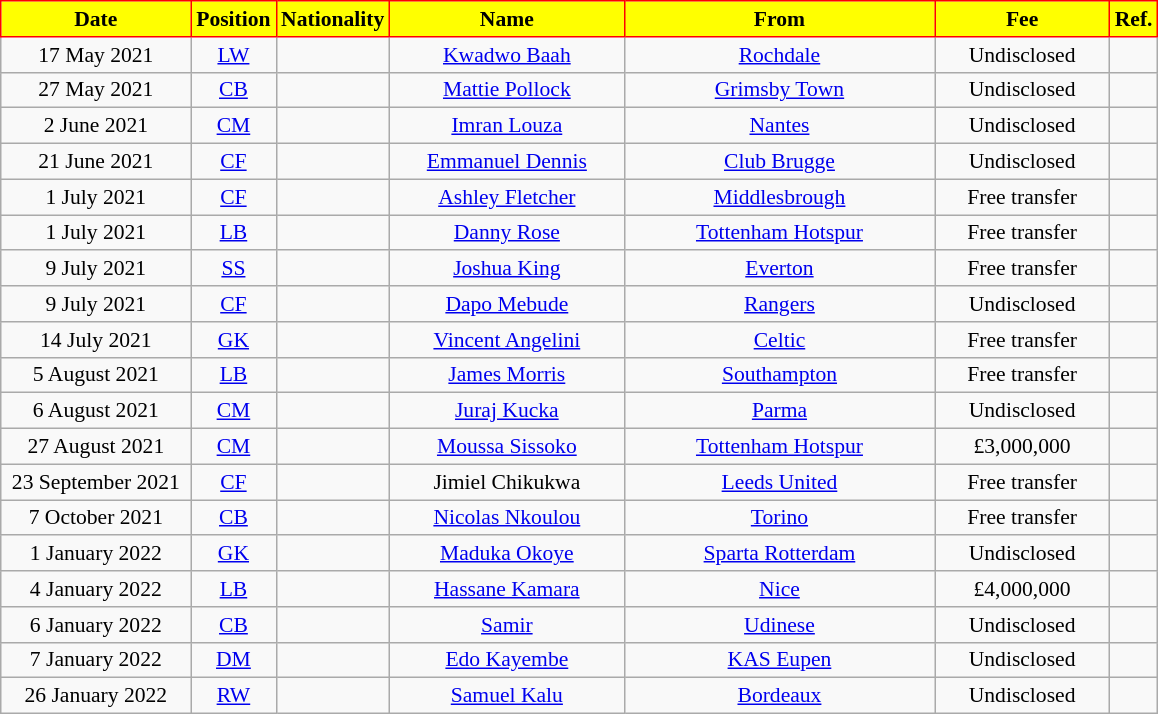<table class="wikitable"  style="text-align:center; font-size:90%; ">
<tr>
<th style="background:#FFFF00; color:black; border:1px solid red; width:120px;">Date</th>
<th style="background:#FFFF00; color:black; border:1px solid red; width:50px;">Position</th>
<th style="background:#FFFF00; color:black; border:1px solid red; width:50px;">Nationality</th>
<th style="background:#FFFF00; color:black; border:1px solid red; width:150px;">Name</th>
<th style="background:#FFFF00; color:black; border:1px solid red; width:200px;">From</th>
<th style="background:#FFFF00; color:black; border:1px solid red; width:110px;">Fee</th>
<th style="background:#FFFF00; color:black; border:1px solid red; width:25px;">Ref.</th>
</tr>
<tr>
<td>17 May 2021</td>
<td><a href='#'>LW</a></td>
<td></td>
<td><a href='#'>Kwadwo Baah</a></td>
<td> <a href='#'>Rochdale</a></td>
<td>Undisclosed</td>
<td></td>
</tr>
<tr>
<td>27 May 2021</td>
<td><a href='#'>CB</a></td>
<td></td>
<td><a href='#'>Mattie Pollock</a></td>
<td> <a href='#'>Grimsby Town</a></td>
<td>Undisclosed</td>
<td></td>
</tr>
<tr>
<td>2 June 2021</td>
<td><a href='#'>CM</a></td>
<td></td>
<td><a href='#'>Imran Louza</a></td>
<td> <a href='#'>Nantes</a></td>
<td>Undisclosed</td>
<td></td>
</tr>
<tr>
<td>21 June 2021</td>
<td><a href='#'>CF</a></td>
<td></td>
<td><a href='#'>Emmanuel Dennis</a></td>
<td> <a href='#'>Club Brugge</a></td>
<td>Undisclosed</td>
<td></td>
</tr>
<tr>
<td>1 July 2021</td>
<td><a href='#'>CF</a></td>
<td></td>
<td><a href='#'>Ashley Fletcher</a></td>
<td> <a href='#'>Middlesbrough</a></td>
<td>Free transfer</td>
<td></td>
</tr>
<tr>
<td>1 July 2021</td>
<td><a href='#'>LB</a></td>
<td></td>
<td><a href='#'>Danny Rose</a></td>
<td> <a href='#'>Tottenham Hotspur</a></td>
<td>Free transfer</td>
<td></td>
</tr>
<tr>
<td>9 July 2021</td>
<td><a href='#'>SS</a></td>
<td></td>
<td><a href='#'>Joshua King</a></td>
<td> <a href='#'>Everton</a></td>
<td>Free transfer</td>
<td></td>
</tr>
<tr>
<td>9 July 2021</td>
<td><a href='#'>CF</a></td>
<td></td>
<td><a href='#'>Dapo Mebude</a></td>
<td> <a href='#'>Rangers</a></td>
<td>Undisclosed</td>
<td></td>
</tr>
<tr>
<td>14 July 2021</td>
<td><a href='#'>GK</a></td>
<td></td>
<td><a href='#'>Vincent Angelini</a></td>
<td> <a href='#'>Celtic</a></td>
<td>Free transfer</td>
<td></td>
</tr>
<tr>
<td>5 August 2021</td>
<td><a href='#'>LB</a></td>
<td></td>
<td><a href='#'>James Morris</a></td>
<td> <a href='#'>Southampton</a></td>
<td>Free transfer</td>
<td></td>
</tr>
<tr>
<td>6 August 2021</td>
<td><a href='#'>CM</a></td>
<td></td>
<td><a href='#'>Juraj Kucka</a></td>
<td> <a href='#'>Parma</a></td>
<td>Undisclosed</td>
<td></td>
</tr>
<tr>
<td>27 August 2021</td>
<td><a href='#'>CM</a></td>
<td></td>
<td><a href='#'>Moussa Sissoko</a></td>
<td> <a href='#'>Tottenham Hotspur</a></td>
<td>£3,000,000</td>
<td></td>
</tr>
<tr>
<td>23 September 2021</td>
<td><a href='#'>CF</a></td>
<td></td>
<td>Jimiel Chikukwa</td>
<td> <a href='#'>Leeds United</a></td>
<td>Free transfer</td>
<td></td>
</tr>
<tr>
<td>7 October 2021</td>
<td><a href='#'>CB</a></td>
<td></td>
<td><a href='#'>Nicolas Nkoulou</a></td>
<td> <a href='#'>Torino</a></td>
<td>Free transfer</td>
<td></td>
</tr>
<tr>
<td>1 January 2022</td>
<td><a href='#'>GK</a></td>
<td></td>
<td><a href='#'>Maduka Okoye</a></td>
<td> <a href='#'>Sparta Rotterdam</a></td>
<td>Undisclosed</td>
<td></td>
</tr>
<tr>
<td>4 January 2022</td>
<td><a href='#'>LB</a></td>
<td></td>
<td><a href='#'>Hassane Kamara</a></td>
<td> <a href='#'>Nice</a></td>
<td>£4,000,000</td>
<td></td>
</tr>
<tr>
<td>6 January 2022</td>
<td><a href='#'>CB</a></td>
<td></td>
<td><a href='#'>Samir</a></td>
<td> <a href='#'>Udinese</a></td>
<td>Undisclosed</td>
<td></td>
</tr>
<tr>
<td>7 January 2022</td>
<td><a href='#'>DM</a></td>
<td></td>
<td><a href='#'>Edo Kayembe</a></td>
<td> <a href='#'>KAS Eupen</a></td>
<td>Undisclosed</td>
<td></td>
</tr>
<tr>
<td>26 January 2022</td>
<td><a href='#'>RW</a></td>
<td></td>
<td><a href='#'>Samuel Kalu</a></td>
<td> <a href='#'>Bordeaux</a></td>
<td>Undisclosed</td>
<td></td>
</tr>
</table>
